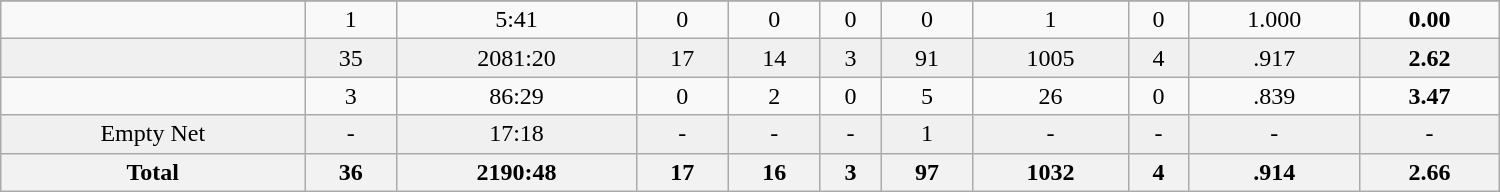<table class="wikitable sortable" width ="1000">
<tr align="center">
</tr>
<tr align="center" bgcolor="">
<td></td>
<td>1</td>
<td>5:41</td>
<td>0</td>
<td>0</td>
<td>0</td>
<td>0</td>
<td>1</td>
<td>0</td>
<td>1.000</td>
<td><strong>0.00</strong></td>
</tr>
<tr align="center" bgcolor="f0f0f0">
<td></td>
<td>35</td>
<td>2081:20</td>
<td>17</td>
<td>14</td>
<td>3</td>
<td>91</td>
<td>1005</td>
<td>4</td>
<td>.917</td>
<td><strong>2.62</strong></td>
</tr>
<tr align="center" bgcolor="">
<td></td>
<td>3</td>
<td>86:29</td>
<td>0</td>
<td>2</td>
<td>0</td>
<td>5</td>
<td>26</td>
<td>0</td>
<td>.839</td>
<td><strong>3.47</strong></td>
</tr>
<tr align="center" bgcolor="f0f0f0">
<td>Empty Net</td>
<td>-</td>
<td>17:18</td>
<td>-</td>
<td>-</td>
<td>-</td>
<td>1</td>
<td>-</td>
<td>-</td>
<td>-</td>
<td>-</td>
</tr>
<tr>
<th>Total</th>
<th>36</th>
<th>2190:48</th>
<th>17</th>
<th>16</th>
<th>3</th>
<th>97</th>
<th>1032</th>
<th>4</th>
<th>.914</th>
<th>2.66</th>
</tr>
</table>
